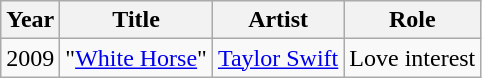<table class="wikitable sortable">
<tr>
<th>Year</th>
<th>Title</th>
<th>Artist</th>
<th>Role</th>
</tr>
<tr>
<td>2009</td>
<td>"<a href='#'>White Horse</a>"</td>
<td><a href='#'>Taylor Swift</a></td>
<td>Love interest</td>
</tr>
</table>
